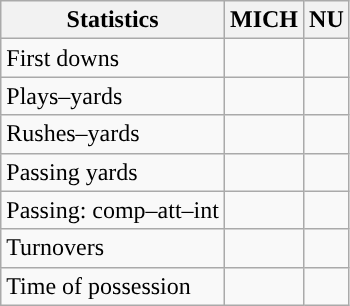<table class="wikitable" style="float:left">
<tr>
<th>Statistics</th>
<th>MICH</th>
<th>NU</th>
</tr>
<tr>
<td>First downs</td>
<td></td>
<td></td>
</tr>
<tr>
<td>Plays–yards</td>
<td></td>
<td></td>
</tr>
<tr>
<td>Rushes–yards</td>
<td></td>
<td></td>
</tr>
<tr>
<td>Passing yards</td>
<td></td>
<td></td>
</tr>
<tr>
<td>Passing: comp–att–int</td>
<td></td>
<td></td>
</tr>
<tr>
<td>Turnovers</td>
<td></td>
<td></td>
</tr>
<tr>
<td>Time of possession</td>
<td></td>
<td></td>
</tr>
</table>
